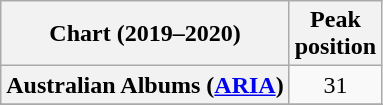<table class="wikitable sortable plainrowheaders" style="text-align:center">
<tr>
<th scope="col">Chart (2019–2020)</th>
<th scope="col">Peak<br>position</th>
</tr>
<tr>
<th scope="row">Australian Albums (<a href='#'>ARIA</a>)</th>
<td>31</td>
</tr>
<tr>
</tr>
<tr>
</tr>
<tr>
</tr>
<tr>
</tr>
<tr>
</tr>
</table>
